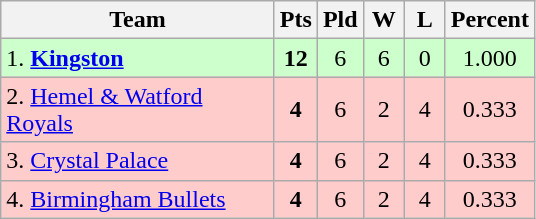<table class="wikitable" style="text-align: center;">
<tr>
<th width="175">Team</th>
<th width="20" abbr="Points">Pts</th>
<th width="20" abbr="Played">Pld</th>
<th width="20" abbr="Won">W</th>
<th width="20" abbr="Lost">L</th>
<th width="20" abbr="Percentage">Percent</th>
</tr>
<tr style="background: #ccffcc;">
<td style="text-align:left;">1. <strong><a href='#'>Kingston</a></strong></td>
<td><strong>12</strong></td>
<td>6</td>
<td>6</td>
<td>0</td>
<td>1.000</td>
</tr>
<tr style="background: #ffcccc;">
<td style="text-align:left;">2. <a href='#'>Hemel & Watford Royals</a></td>
<td><strong>4</strong></td>
<td>6</td>
<td>2</td>
<td>4</td>
<td>0.333</td>
</tr>
<tr style="background: #ffcccc;">
<td style="text-align:left;">3. <a href='#'>Crystal Palace</a></td>
<td><strong>4</strong></td>
<td>6</td>
<td>2</td>
<td>4</td>
<td>0.333</td>
</tr>
<tr style="background: #ffcccc;">
<td style="text-align:left;">4. <a href='#'>Birmingham Bullets</a></td>
<td><strong>4</strong></td>
<td>6</td>
<td>2</td>
<td>4</td>
<td>0.333</td>
</tr>
</table>
